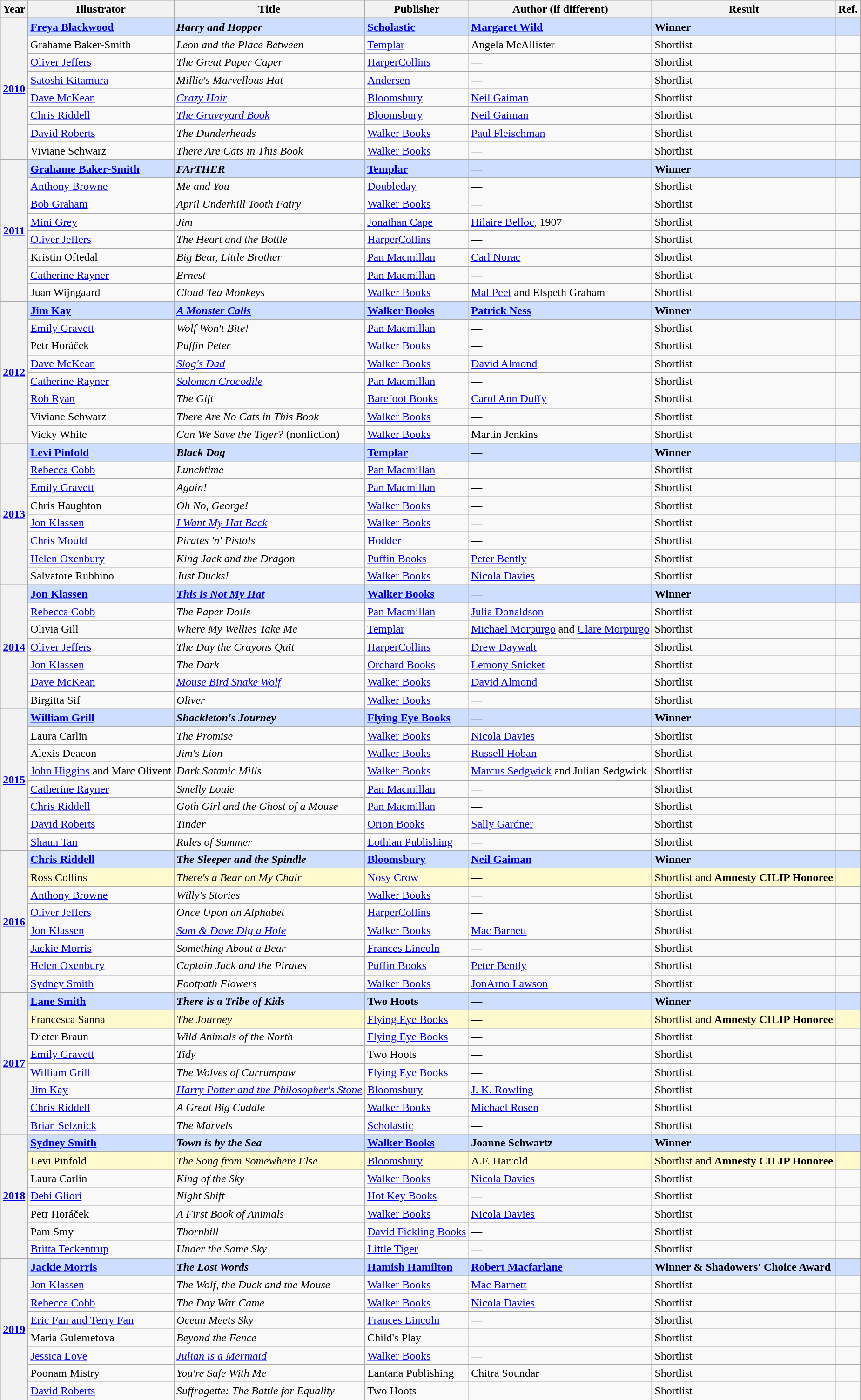<table class="wikitable sortable mw-collapsible">
<tr>
<th>Year</th>
<th>Illustrator</th>
<th>Title</th>
<th>Publisher</th>
<th>Author (if different)</th>
<th>Result</th>
<th>Ref.</th>
</tr>
<tr style="background:#cddeff">
<th rowspan="8"><a href='#'>2010</a></th>
<td><strong><a href='#'>Freya Blackwood</a></strong> </td>
<td><strong><em>Harry and Hopper</em></strong></td>
<td><strong><a href='#'>Scholastic</a></strong></td>
<td><strong><a href='#'>Margaret Wild</a></strong></td>
<td><strong>Winner</strong></td>
<td></td>
</tr>
<tr>
<td>Grahame Baker-Smith </td>
<td><em>Leon and the Place Between</em></td>
<td><a href='#'>Templar</a></td>
<td>Angela McAllister</td>
<td>Shortlist</td>
<td></td>
</tr>
<tr>
<td><a href='#'>Oliver Jeffers</a> </td>
<td><em>The Great Paper Caper</em></td>
<td><a href='#'>HarperCollins</a></td>
<td>—</td>
<td>Shortlist</td>
<td></td>
</tr>
<tr>
<td><a href='#'>Satoshi Kitamura</a> </td>
<td><em>Millie's Marvellous Hat</em></td>
<td><a href='#'>Andersen</a></td>
<td>—</td>
<td>Shortlist</td>
<td></td>
</tr>
<tr>
<td><a href='#'>Dave McKean</a> </td>
<td><em><a href='#'>Crazy Hair</a></em></td>
<td><a href='#'>Bloomsbury</a></td>
<td><a href='#'>Neil Gaiman</a></td>
<td>Shortlist</td>
<td></td>
</tr>
<tr>
<td><a href='#'>Chris Riddell</a> </td>
<td><em><a href='#'>The Graveyard Book</a></em></td>
<td><a href='#'>Bloomsbury</a></td>
<td><a href='#'>Neil Gaiman</a></td>
<td>Shortlist</td>
<td></td>
</tr>
<tr>
<td><a href='#'>David Roberts</a> </td>
<td><em>The Dunderheads</em></td>
<td><a href='#'>Walker Books</a></td>
<td><a href='#'>Paul Fleischman</a></td>
<td>Shortlist</td>
<td></td>
</tr>
<tr>
<td>Viviane Schwarz</td>
<td><em>There Are Cats in This Book</em></td>
<td><a href='#'>Walker Books</a></td>
<td>—</td>
<td>Shortlist</td>
<td></td>
</tr>
<tr style="background:#cddeff">
<th rowspan="8"><a href='#'>2011</a></th>
<td><strong><a href='#'>Grahame Baker-Smith</a> </strong></td>
<td><strong><em>FArTHER</em></strong></td>
<td><strong><a href='#'>Templar</a></strong></td>
<td>—</td>
<td><strong>Winner</strong></td>
<td></td>
</tr>
<tr>
<td><a href='#'>Anthony Browne</a> </td>
<td><em>Me and You</em></td>
<td><a href='#'>Doubleday</a></td>
<td>—</td>
<td>Shortlist</td>
<td></td>
</tr>
<tr>
<td><a href='#'>Bob Graham</a> </td>
<td><em>April Underhill Tooth Fairy</em></td>
<td><a href='#'>Walker Books</a></td>
<td>—</td>
<td>Shortlist</td>
<td></td>
</tr>
<tr>
<td><a href='#'>Mini Grey</a> </td>
<td><em>Jim</em></td>
<td><a href='#'>Jonathan Cape</a></td>
<td><a href='#'>Hilaire Belloc</a>, 1907</td>
<td>Shortlist</td>
<td></td>
</tr>
<tr>
<td><a href='#'>Oliver Jeffers</a> </td>
<td><em>The Heart and the Bottle</em></td>
<td><a href='#'>HarperCollins</a></td>
<td>—</td>
<td>Shortlist</td>
<td></td>
</tr>
<tr>
<td>Kristin Oftedal </td>
<td><em>Big Bear, Little Brother</em></td>
<td><a href='#'>Pan Macmillan</a></td>
<td><a href='#'>Carl Norac</a></td>
<td>Shortlist</td>
<td></td>
</tr>
<tr>
<td><a href='#'>Catherine Rayner</a> </td>
<td><em>Ernest</em></td>
<td><a href='#'>Pan Macmillan</a></td>
<td>—</td>
<td>Shortlist</td>
<td></td>
</tr>
<tr>
<td>Juan Wijngaard </td>
<td><em>Cloud Tea Monkeys</em></td>
<td><a href='#'>Walker Books</a></td>
<td><a href='#'>Mal Peet</a> and Elspeth Graham</td>
<td>Shortlist</td>
<td></td>
</tr>
<tr style="background:#cddeff">
<th rowspan="8"><a href='#'>2012</a></th>
<td><strong><a href='#'>Jim Kay</a></strong> </td>
<td><strong><em><a href='#'>A Monster Calls</a></em></strong></td>
<td><strong><a href='#'>Walker Books</a></strong></td>
<td><strong><a href='#'>Patrick Ness</a></strong></td>
<td><strong>Winner</strong></td>
<td></td>
</tr>
<tr>
<td><a href='#'>Emily Gravett</a> </td>
<td><em>Wolf Won't Bite!</em></td>
<td><a href='#'>Pan Macmillan</a></td>
<td>—</td>
<td>Shortlist</td>
<td></td>
</tr>
<tr>
<td>Petr Horáček </td>
<td><em>Puffin Peter</em></td>
<td><a href='#'>Walker Books</a></td>
<td>—</td>
<td>Shortlist</td>
<td></td>
</tr>
<tr>
<td><a href='#'>Dave McKean</a> </td>
<td><em><a href='#'>Slog's Dad</a></em></td>
<td><a href='#'>Walker Books</a></td>
<td><a href='#'>David Almond</a></td>
<td>Shortlist</td>
<td></td>
</tr>
<tr>
<td><a href='#'>Catherine Rayner</a> </td>
<td><em><a href='#'>Solomon Crocodile</a></em></td>
<td><a href='#'>Pan Macmillan</a></td>
<td>—</td>
<td>Shortlist</td>
<td></td>
</tr>
<tr>
<td><a href='#'>Rob Ryan</a> </td>
<td><em>The Gift</em></td>
<td><a href='#'>Barefoot Books</a></td>
<td><a href='#'>Carol Ann Duffy</a></td>
<td>Shortlist</td>
<td></td>
</tr>
<tr>
<td>Viviane Schwarz </td>
<td><em>There Are No Cats in This Book</em></td>
<td><a href='#'>Walker Books</a></td>
<td>—</td>
<td>Shortlist</td>
<td></td>
</tr>
<tr>
<td>Vicky White </td>
<td><em>Can We Save the Tiger?</em> (nonfiction)</td>
<td><a href='#'>Walker Books</a></td>
<td>Martin Jenkins</td>
<td>Shortlist</td>
<td></td>
</tr>
<tr style="background:#cddeff">
<th rowspan="8"><a href='#'>2013</a></th>
<td><strong><a href='#'>Levi Pinfold</a></strong> </td>
<td><strong><em>Black Dog</em></strong></td>
<td><strong><a href='#'>Templar</a></strong></td>
<td>—</td>
<td><strong>Winner</strong></td>
<td></td>
</tr>
<tr>
<td><a href='#'>Rebecca Cobb</a> </td>
<td><em>Lunchtime</em></td>
<td><a href='#'>Pan Macmillan</a></td>
<td>—</td>
<td>Shortlist</td>
<td></td>
</tr>
<tr>
<td><a href='#'>Emily Gravett</a> </td>
<td><em>Again!</em></td>
<td><a href='#'>Pan Macmillan</a></td>
<td>—</td>
<td>Shortlist</td>
<td></td>
</tr>
<tr>
<td>Chris Haughton </td>
<td><em>Oh No, George!</em></td>
<td><a href='#'>Walker Books</a></td>
<td>—</td>
<td>Shortlist</td>
<td></td>
</tr>
<tr>
<td><a href='#'>Jon Klassen</a> </td>
<td><em><a href='#'>I Want My Hat Back</a></em></td>
<td><a href='#'>Walker Books</a></td>
<td>—</td>
<td>Shortlist</td>
<td></td>
</tr>
<tr>
<td><a href='#'>Chris Mould</a> </td>
<td><em>Pirates 'n' Pistols</em></td>
<td><a href='#'>Hodder</a></td>
<td>—</td>
<td>Shortlist</td>
<td></td>
</tr>
<tr>
<td><a href='#'>Helen Oxenbury</a> </td>
<td><em>King Jack and the Dragon</em></td>
<td><a href='#'>Puffin Books</a></td>
<td><a href='#'>Peter Bently</a></td>
<td>Shortlist</td>
<td></td>
</tr>
<tr>
<td>Salvatore Rubbino </td>
<td><em>Just Ducks!</em></td>
<td><a href='#'>Walker Books</a></td>
<td><a href='#'>Nicola Davies</a></td>
<td>Shortlist</td>
<td></td>
</tr>
<tr style="background:#cddeff">
<th rowspan="7"><a href='#'>2014</a></th>
<td><strong><a href='#'>Jon Klassen</a></strong> </td>
<td><strong><em><a href='#'>This is Not My Hat</a></em></strong></td>
<td><strong><a href='#'>Walker Books</a></strong></td>
<td>—</td>
<td><strong>Winner</strong></td>
<td></td>
</tr>
<tr>
<td><a href='#'>Rebecca Cobb</a> </td>
<td><em>The Paper Dolls</em></td>
<td><a href='#'>Pan Macmillan</a></td>
<td><a href='#'>Julia Donaldson</a></td>
<td>Shortlist</td>
<td></td>
</tr>
<tr>
<td>Olivia Gill </td>
<td><em>Where My Wellies Take Me</em></td>
<td><a href='#'>Templar</a></td>
<td><a href='#'>Michael Morpurgo</a> and <a href='#'>Clare Morpurgo</a></td>
<td>Shortlist</td>
<td></td>
</tr>
<tr>
<td><a href='#'>Oliver Jeffers</a> </td>
<td><em>The Day the Crayons Quit</em></td>
<td><a href='#'>HarperCollins</a></td>
<td><a href='#'>Drew Daywalt</a></td>
<td>Shortlist</td>
<td></td>
</tr>
<tr>
<td><a href='#'>Jon Klassen</a> </td>
<td><em>The Dark</em></td>
<td><a href='#'>Orchard Books</a></td>
<td><a href='#'>Lemony Snicket</a></td>
<td>Shortlist</td>
<td></td>
</tr>
<tr>
<td><a href='#'>Dave McKean</a> </td>
<td><em><a href='#'>Mouse Bird Snake Wolf</a></em></td>
<td><a href='#'>Walker Books</a></td>
<td><a href='#'>David Almond</a></td>
<td>Shortlist</td>
<td></td>
</tr>
<tr>
<td>Birgitta Sif </td>
<td><em>Oliver</em></td>
<td><a href='#'>Walker Books</a></td>
<td>—</td>
<td>Shortlist</td>
<td></td>
</tr>
<tr style="background:#cddeff">
<th rowspan="8"><a href='#'>2015</a></th>
<td><strong><a href='#'>William Grill</a></strong></td>
<td><strong><em>Shackleton's Journey</em></strong></td>
<td><strong><a href='#'>Flying Eye Books</a></strong></td>
<td>—</td>
<td><strong>Winner</strong></td>
<td></td>
</tr>
<tr>
<td>Laura Carlin</td>
<td><em>The Promise</em></td>
<td><a href='#'>Walker Books</a></td>
<td><a href='#'>Nicola Davies</a></td>
<td>Shortlist</td>
<td></td>
</tr>
<tr>
<td>Alexis Deacon</td>
<td><em>Jim's Lion</em></td>
<td><a href='#'>Walker Books</a></td>
<td><a href='#'>Russell Hoban</a></td>
<td>Shortlist</td>
<td></td>
</tr>
<tr>
<td><a href='#'>John Higgins</a> and Marc Olivent</td>
<td><em>Dark Satanic Mills</em></td>
<td><a href='#'>Walker Books</a></td>
<td><a href='#'>Marcus Sedgwick</a> and Julian Sedgwick</td>
<td>Shortlist</td>
<td></td>
</tr>
<tr>
<td><a href='#'>Catherine Rayner</a></td>
<td><em>Smelly Louie</em></td>
<td><a href='#'>Pan Macmillan</a></td>
<td>—</td>
<td>Shortlist</td>
<td></td>
</tr>
<tr>
<td><a href='#'>Chris Riddell</a></td>
<td><em>Goth Girl and the Ghost of a Mouse</em></td>
<td><a href='#'>Pan Macmillan</a></td>
<td>—</td>
<td>Shortlist</td>
<td></td>
</tr>
<tr>
<td><a href='#'>David Roberts</a></td>
<td><em>Tinder</em></td>
<td><a href='#'>Orion Books</a></td>
<td><a href='#'>Sally Gardner</a></td>
<td>Shortlist</td>
<td></td>
</tr>
<tr>
<td><a href='#'>Shaun Tan</a></td>
<td><em>Rules of Summer</em></td>
<td><a href='#'>Lothian Publishing</a></td>
<td>—</td>
<td>Shortlist</td>
<td></td>
</tr>
<tr style="background:#cddeff">
<th rowspan="8"><a href='#'>2016</a></th>
<td><strong><a href='#'>Chris Riddell</a></strong></td>
<td><strong><em>The Sleeper and the Spindle</em></strong></td>
<td><strong><a href='#'>Bloomsbury</a></strong></td>
<td><strong><a href='#'>Neil Gaiman</a></strong></td>
<td><strong>Winner</strong></td>
<td></td>
</tr>
<tr style="background:LemonChiffon;">
<td>Ross Collins</td>
<td><em>There's a Bear on My Chair</em></td>
<td><a href='#'>Nosy Crow</a></td>
<td>—</td>
<td>Shortlist and <strong>Amnesty CILIP Honoree</strong></td>
<td></td>
</tr>
<tr>
<td><a href='#'>Anthony Browne</a></td>
<td><em>Willy's Stories</em></td>
<td><a href='#'>Walker Books</a></td>
<td>—</td>
<td>Shortlist</td>
<td></td>
</tr>
<tr>
<td><a href='#'>Oliver Jeffers</a></td>
<td><em>Once Upon an Alphabet</em></td>
<td><a href='#'>HarperCollins</a></td>
<td>—</td>
<td>Shortlist</td>
<td></td>
</tr>
<tr>
<td><a href='#'>Jon Klassen</a></td>
<td><em><a href='#'>Sam & Dave Dig a Hole</a></em></td>
<td><a href='#'>Walker Books</a></td>
<td><a href='#'>Mac Barnett</a></td>
<td>Shortlist</td>
<td></td>
</tr>
<tr>
<td><a href='#'>Jackie Morris</a></td>
<td><em>Something About a Bear</em></td>
<td><a href='#'>Frances Lincoln</a></td>
<td>—</td>
<td>Shortlist</td>
<td></td>
</tr>
<tr>
<td><a href='#'>Helen Oxenbury</a></td>
<td><em>Captain Jack and the Pirates</em></td>
<td><a href='#'>Puffin Books</a></td>
<td><a href='#'>Peter Bently</a></td>
<td>Shortlist</td>
<td></td>
</tr>
<tr>
<td><a href='#'>Sydney Smith</a></td>
<td><em>Footpath Flowers</em></td>
<td><a href='#'>Walker Books</a></td>
<td><a href='#'>JonArno Lawson</a></td>
<td>Shortlist</td>
<td></td>
</tr>
<tr style="background:#cddeff">
<th rowspan="8"><a href='#'>2017</a></th>
<td><strong><a href='#'>Lane Smith</a></strong></td>
<td><strong><em>There is a Tribe of Kids</em></strong></td>
<td><strong>Two Hoots</strong></td>
<td>—</td>
<td><strong>Winner</strong></td>
<td></td>
</tr>
<tr style="background:LemonChiffon;">
<td>Francesca Sanna</td>
<td><em>The Journey</em></td>
<td><a href='#'>Flying Eye Books</a></td>
<td>—</td>
<td>Shortlist and <strong>Amnesty CILIP Honoree</strong></td>
<td></td>
</tr>
<tr>
<td>Dieter Braun</td>
<td><em>Wild Animals of the North</em></td>
<td><a href='#'>Flying Eye Books</a></td>
<td>—</td>
<td>Shortlist</td>
<td></td>
</tr>
<tr>
<td><a href='#'>Emily Gravett</a></td>
<td><em>Tidy</em></td>
<td>Two Hoots</td>
<td>—</td>
<td>Shortlist</td>
<td></td>
</tr>
<tr>
<td><a href='#'>William Grill</a></td>
<td><em>The Wolves of Currumpaw</em></td>
<td><a href='#'>Flying Eye Books</a></td>
<td>—</td>
<td>Shortlist</td>
<td></td>
</tr>
<tr>
<td><a href='#'>Jim Kay</a></td>
<td><em><a href='#'>Harry Potter and the Philosopher's Stone</a></em></td>
<td><a href='#'>Bloomsbury</a></td>
<td><a href='#'>J. K. Rowling</a></td>
<td>Shortlist</td>
<td></td>
</tr>
<tr>
<td><a href='#'>Chris Riddell</a></td>
<td><em>A Great Big Cuddle</em></td>
<td><a href='#'>Walker Books</a></td>
<td><a href='#'>Michael Rosen</a></td>
<td>Shortlist</td>
<td></td>
</tr>
<tr>
<td><a href='#'>Brian Selznick</a></td>
<td><em>The Marvels</em></td>
<td><a href='#'>Scholastic</a></td>
<td>—</td>
<td>Shortlist</td>
<td></td>
</tr>
<tr style="background:#cddeff">
<th rowspan="7"><a href='#'>2018</a></th>
<td><strong><a href='#'>Sydney Smith</a></strong></td>
<td><strong><em>Town is by the Sea</em></strong></td>
<td><strong><a href='#'>Walker Books</a></strong></td>
<td><strong>Joanne Schwartz</strong></td>
<td><strong>Winner</strong></td>
<td></td>
</tr>
<tr style="background:LemonChiffon;">
<td>Levi Pinfold</td>
<td><em>The Song from Somewhere Else</em></td>
<td><a href='#'>Bloomsbury</a></td>
<td>A.F. Harrold</td>
<td>Shortlist and <strong>Amnesty CILIP Honoree</strong></td>
<td></td>
</tr>
<tr>
<td>Laura Carlin</td>
<td><em>King of the Sky</em></td>
<td><a href='#'>Walker Books</a></td>
<td><a href='#'>Nicola Davies</a></td>
<td>Shortlist</td>
<td></td>
</tr>
<tr>
<td><a href='#'>Debi Gliori</a></td>
<td><em>Night Shift</em></td>
<td><a href='#'>Hot Key Books</a></td>
<td>—</td>
<td>Shortlist</td>
<td></td>
</tr>
<tr>
<td>Petr Horáček</td>
<td><em>A First Book of Animals</em></td>
<td><a href='#'>Walker Books</a></td>
<td><a href='#'>Nicola Davies</a></td>
<td>Shortlist</td>
<td></td>
</tr>
<tr>
<td>Pam Smy</td>
<td><em>Thornhill</em></td>
<td><a href='#'>David Fickling Books</a></td>
<td>—</td>
<td>Shortlist</td>
<td></td>
</tr>
<tr>
<td><a href='#'>Britta Teckentrup</a></td>
<td><em>Under the Same Sky</em></td>
<td><a href='#'>Little Tiger</a></td>
<td>—</td>
<td>Shortlist</td>
<td></td>
</tr>
<tr style="background:#cddeff">
<th rowspan="8"><a href='#'>2019</a></th>
<td><strong><a href='#'>Jackie Morris</a></strong></td>
<td><strong><em>The Lost Words</em></strong></td>
<td><strong><a href='#'>Hamish Hamilton</a></strong></td>
<td><strong><a href='#'>Robert Macfarlane</a></strong></td>
<td><strong>Winner & Shadowers' Choice Award</strong></td>
<td></td>
</tr>
<tr>
<td><a href='#'>Jon Klassen</a></td>
<td><em>The Wolf, the Duck and the Mouse</em></td>
<td><a href='#'>Walker Books</a></td>
<td><a href='#'>Mac Barnett</a></td>
<td>Shortlist</td>
<td></td>
</tr>
<tr>
<td><a href='#'>Rebecca Cobb</a></td>
<td><em>The Day War Came</em></td>
<td><a href='#'>Walker Books</a></td>
<td><a href='#'>Nicola Davies</a></td>
<td>Shortlist</td>
<td></td>
</tr>
<tr>
<td><a href='#'>Eric Fan and Terry Fan</a></td>
<td><em>Ocean Meets Sky</em></td>
<td><a href='#'>Frances Lincoln</a></td>
<td>—</td>
<td>Shortlist</td>
<td></td>
</tr>
<tr>
<td>Maria Gulemetova</td>
<td><em>Beyond the Fence</em></td>
<td>Child's Play</td>
<td>—</td>
<td>Shortlist</td>
<td></td>
</tr>
<tr>
<td><a href='#'>Jessica Love</a></td>
<td><em><a href='#'>Julian is a Mermaid</a></em></td>
<td><a href='#'>Walker Books</a></td>
<td>—</td>
<td>Shortlist</td>
<td></td>
</tr>
<tr>
<td>Poonam Mistry</td>
<td><em>You're Safe With Me</em></td>
<td>Lantana Publishing</td>
<td>Chitra Soundar</td>
<td>Shortlist</td>
<td></td>
</tr>
<tr>
<td><a href='#'>David Roberts</a></td>
<td><em>Suffragette: The Battle for Equality</em></td>
<td>Two Hoots</td>
<td></td>
<td>Shortlist</td>
<td></td>
</tr>
</table>
